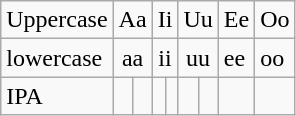<table class="wikitable">
<tr>
<td>Uppercase</td>
<td align="center" colspan="2">Aa</td>
<td align="center" colspan="2">Ii</td>
<td align="center" colspan="2">Uu</td>
<td>Ee</td>
<td>Oo</td>
</tr>
<tr>
<td>lowercase</td>
<td align="center" colspan="2">aa</td>
<td align="center" colspan="2">ii</td>
<td align="center" colspan="2">uu</td>
<td>ee</td>
<td>oo</td>
</tr>
<tr>
<td>IPA</td>
<td></td>
<td></td>
<td></td>
<td></td>
<td></td>
<td></td>
<td></td>
<td></td>
</tr>
</table>
